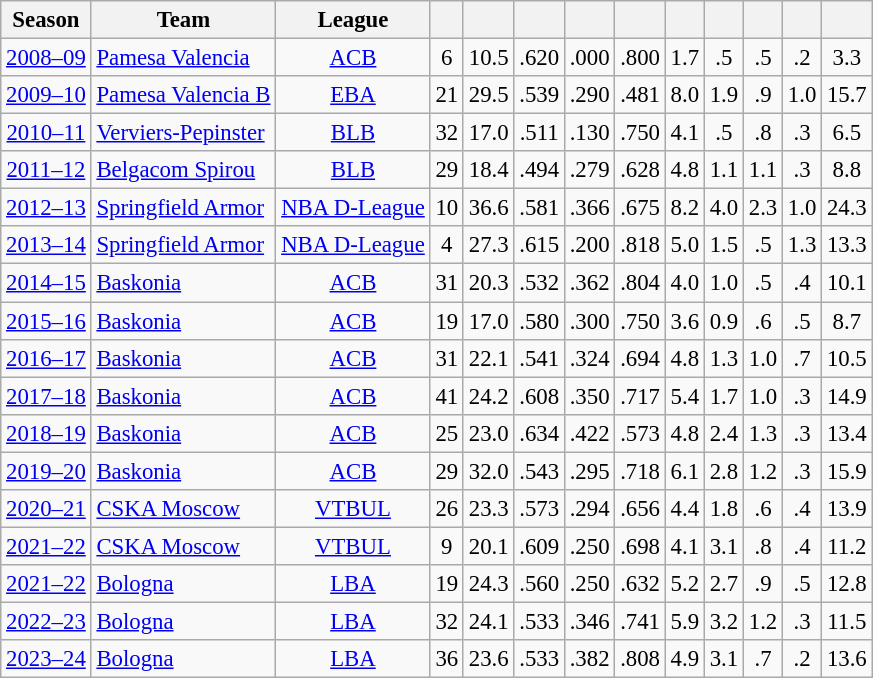<table class="wikitable sortable" style="font-size:95%; text-align:center;">
<tr>
<th>Season</th>
<th>Team</th>
<th>League</th>
<th></th>
<th></th>
<th></th>
<th></th>
<th></th>
<th></th>
<th></th>
<th></th>
<th></th>
<th></th>
</tr>
<tr>
<td><a href='#'>2008–09</a></td>
<td style="text-align:left;"> <a href='#'>Pamesa Valencia</a></td>
<td><a href='#'>ACB</a></td>
<td>6</td>
<td>10.5</td>
<td>.620</td>
<td>.000</td>
<td>.800</td>
<td>1.7</td>
<td>.5</td>
<td>.5</td>
<td>.2</td>
<td>3.3</td>
</tr>
<tr>
<td><a href='#'>2009–10</a></td>
<td style="text-align:left;"> <a href='#'>Pamesa Valencia B</a></td>
<td><a href='#'>EBA</a></td>
<td>21</td>
<td>29.5</td>
<td>.539</td>
<td>.290</td>
<td>.481</td>
<td>8.0</td>
<td>1.9</td>
<td>.9</td>
<td>1.0</td>
<td>15.7</td>
</tr>
<tr>
<td><a href='#'>2010–11</a></td>
<td style="text-align:left;"> <a href='#'>Verviers-Pepinster</a></td>
<td><a href='#'>BLB</a></td>
<td>32</td>
<td>17.0</td>
<td>.511</td>
<td>.130</td>
<td>.750</td>
<td>4.1</td>
<td>.5</td>
<td>.8</td>
<td>.3</td>
<td>6.5</td>
</tr>
<tr>
<td><a href='#'>2011–12</a></td>
<td style="text-align:left;"> <a href='#'>Belgacom Spirou</a></td>
<td><a href='#'>BLB</a></td>
<td>29</td>
<td>18.4</td>
<td>.494</td>
<td>.279</td>
<td>.628</td>
<td>4.8</td>
<td>1.1</td>
<td>1.1</td>
<td>.3</td>
<td>8.8</td>
</tr>
<tr>
<td><a href='#'>2012–13</a></td>
<td style="text-align:left;"> <a href='#'>Springfield Armor</a></td>
<td><a href='#'>NBA D-League</a></td>
<td>10</td>
<td>36.6</td>
<td>.581</td>
<td>.366</td>
<td>.675</td>
<td>8.2</td>
<td>4.0</td>
<td>2.3</td>
<td>1.0</td>
<td>24.3</td>
</tr>
<tr>
<td><a href='#'>2013–14</a></td>
<td style="text-align:left;"> <a href='#'>Springfield Armor</a></td>
<td><a href='#'>NBA D-League</a></td>
<td>4</td>
<td>27.3</td>
<td>.615</td>
<td>.200</td>
<td>.818</td>
<td>5.0</td>
<td>1.5</td>
<td>.5</td>
<td>1.3</td>
<td>13.3</td>
</tr>
<tr>
<td><a href='#'>2014–15</a></td>
<td style="text-align:left;"> <a href='#'>Baskonia</a></td>
<td><a href='#'>ACB</a></td>
<td>31</td>
<td>20.3</td>
<td>.532</td>
<td>.362</td>
<td>.804</td>
<td>4.0</td>
<td>1.0</td>
<td>.5</td>
<td>.4</td>
<td>10.1</td>
</tr>
<tr>
<td><a href='#'>2015–16</a></td>
<td style="text-align:left;"> <a href='#'>Baskonia</a></td>
<td><a href='#'>ACB</a></td>
<td>19</td>
<td>17.0</td>
<td>.580</td>
<td>.300</td>
<td>.750</td>
<td>3.6</td>
<td>0.9</td>
<td>.6</td>
<td>.5</td>
<td>8.7</td>
</tr>
<tr>
<td><a href='#'>2016–17</a></td>
<td style="text-align:left;"> <a href='#'>Baskonia</a></td>
<td><a href='#'>ACB</a></td>
<td>31</td>
<td>22.1</td>
<td>.541</td>
<td>.324</td>
<td>.694</td>
<td>4.8</td>
<td>1.3</td>
<td>1.0</td>
<td>.7</td>
<td>10.5</td>
</tr>
<tr>
<td><a href='#'>2017–18</a></td>
<td style="text-align:left;"> <a href='#'>Baskonia</a></td>
<td><a href='#'>ACB</a></td>
<td>41</td>
<td>24.2</td>
<td>.608</td>
<td>.350</td>
<td>.717</td>
<td>5.4</td>
<td>1.7</td>
<td>1.0</td>
<td>.3</td>
<td>14.9</td>
</tr>
<tr>
<td><a href='#'>2018–19</a></td>
<td style="text-align:left;"> <a href='#'>Baskonia</a></td>
<td><a href='#'>ACB</a></td>
<td>25</td>
<td>23.0</td>
<td>.634</td>
<td>.422</td>
<td>.573</td>
<td>4.8</td>
<td>2.4</td>
<td>1.3</td>
<td>.3</td>
<td>13.4</td>
</tr>
<tr>
<td><a href='#'>2019–20</a></td>
<td style="text-align:left;"> <a href='#'>Baskonia</a></td>
<td><a href='#'>ACB</a></td>
<td>29</td>
<td>32.0</td>
<td>.543</td>
<td>.295</td>
<td>.718</td>
<td>6.1</td>
<td>2.8</td>
<td>1.2</td>
<td>.3</td>
<td>15.9</td>
</tr>
<tr>
<td><a href='#'>2020–21</a></td>
<td style="text-align:left;"> <a href='#'>CSKA Moscow</a></td>
<td><a href='#'>VTBUL</a></td>
<td>26</td>
<td>23.3</td>
<td>.573</td>
<td>.294</td>
<td>.656</td>
<td>4.4</td>
<td>1.8</td>
<td>.6</td>
<td>.4</td>
<td>13.9</td>
</tr>
<tr>
<td><a href='#'>2021–22</a></td>
<td style="text-align:left;"> <a href='#'>CSKA Moscow</a></td>
<td><a href='#'>VTBUL</a></td>
<td>9</td>
<td>20.1</td>
<td>.609</td>
<td>.250</td>
<td>.698</td>
<td>4.1</td>
<td>3.1</td>
<td>.8</td>
<td>.4</td>
<td>11.2</td>
</tr>
<tr>
<td><a href='#'>2021–22</a></td>
<td style="text-align:left;"> <a href='#'>Bologna</a></td>
<td><a href='#'>LBA</a></td>
<td>19</td>
<td>24.3</td>
<td>.560</td>
<td>.250</td>
<td>.632</td>
<td>5.2</td>
<td>2.7</td>
<td>.9</td>
<td>.5</td>
<td>12.8</td>
</tr>
<tr>
<td><a href='#'>2022–23</a></td>
<td style="text-align:left;"> <a href='#'>Bologna</a></td>
<td><a href='#'>LBA</a></td>
<td>32</td>
<td>24.1</td>
<td>.533</td>
<td>.346</td>
<td>.741</td>
<td>5.9</td>
<td>3.2</td>
<td>1.2</td>
<td>.3</td>
<td>11.5</td>
</tr>
<tr>
<td><a href='#'>2023–24</a></td>
<td style="text-align:left;"> <a href='#'>Bologna</a></td>
<td><a href='#'>LBA</a></td>
<td>36</td>
<td>23.6</td>
<td>.533</td>
<td>.382</td>
<td>.808</td>
<td>4.9</td>
<td>3.1</td>
<td>.7</td>
<td>.2</td>
<td>13.6</td>
</tr>
</table>
